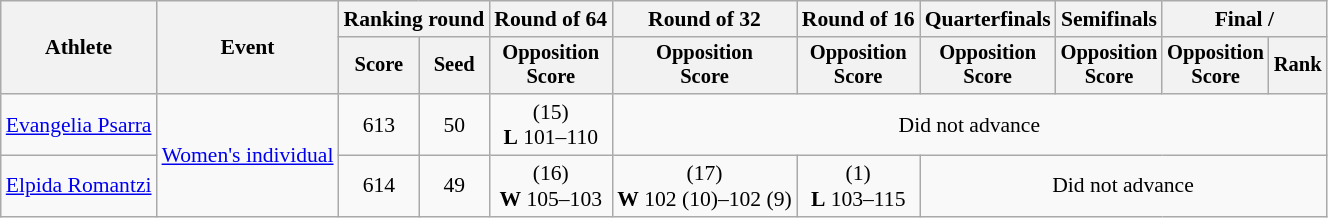<table class="wikitable" style="font-size:90%">
<tr>
<th rowspan="2">Athlete</th>
<th rowspan="2">Event</th>
<th colspan="2">Ranking round</th>
<th>Round of 64</th>
<th>Round of 32</th>
<th>Round of 16</th>
<th>Quarterfinals</th>
<th>Semifinals</th>
<th colspan="2">Final / </th>
</tr>
<tr style="font-size:95%">
<th>Score</th>
<th>Seed</th>
<th>Opposition<br>Score</th>
<th>Opposition<br>Score</th>
<th>Opposition<br>Score</th>
<th>Opposition<br>Score</th>
<th>Opposition<br>Score</th>
<th>Opposition<br>Score</th>
<th>Rank</th>
</tr>
<tr align=center>
<td align=left><a href='#'>Evangelia Psarra</a></td>
<td align=left rowspan=2><a href='#'>Women's individual</a></td>
<td>613</td>
<td>50</td>
<td> (15)<br><strong>L</strong> 101–110</td>
<td colspan=6>Did not advance</td>
</tr>
<tr align=center>
<td align=left><a href='#'>Elpida Romantzi</a></td>
<td>614</td>
<td>49</td>
<td> (16)<br><strong>W</strong> 105–103</td>
<td> (17)<br><strong>W</strong> 102 (10)–102 (9)</td>
<td> (1)<br><strong>L</strong> 103–115</td>
<td colspan=4>Did not advance</td>
</tr>
</table>
